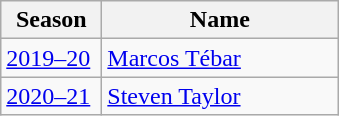<table class="wikitable">
<tr>
<th width="60px">Season</th>
<th width="150px">Name</th>
</tr>
<tr>
<td><a href='#'>2019–20</a></td>
<td> <a href='#'>Marcos Tébar</a></td>
</tr>
<tr>
<td><a href='#'>2020–21</a></td>
<td> <a href='#'>Steven Taylor</a></td>
</tr>
</table>
